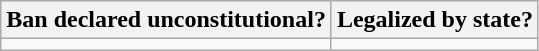<table class="wikitable">
<tr>
<th>Ban declared unconstitutional?</th>
<th>Legalized by state?</th>
</tr>
<tr>
<td></td>
<td></td>
</tr>
</table>
